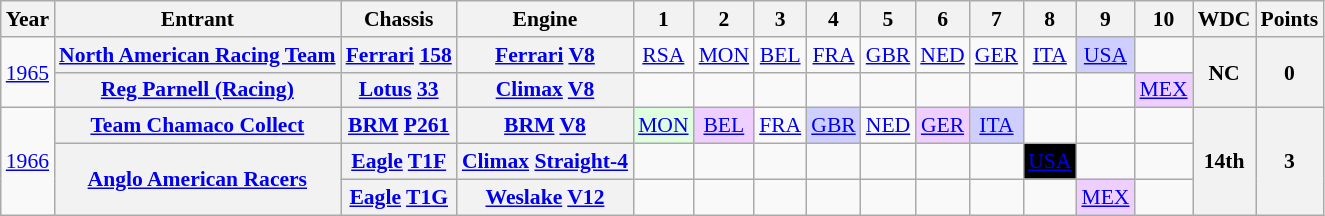<table class="wikitable" style="text-align:center; font-size:90%">
<tr>
<th>Year</th>
<th>Entrant</th>
<th>Chassis</th>
<th>Engine</th>
<th>1</th>
<th>2</th>
<th>3</th>
<th>4</th>
<th>5</th>
<th>6</th>
<th>7</th>
<th>8</th>
<th>9</th>
<th>10</th>
<th>WDC</th>
<th>Points</th>
</tr>
<tr>
<td rowspan=2><a href='#'>1965</a></td>
<th><a href='#'>North American Racing Team</a></th>
<th><a href='#'>Ferrari</a> <a href='#'>158</a></th>
<th><a href='#'>Ferrari</a> <a href='#'>V8</a></th>
<td><a href='#'>RSA</a></td>
<td><a href='#'>MON</a></td>
<td><a href='#'>BEL</a></td>
<td><a href='#'>FRA</a></td>
<td><a href='#'>GBR</a></td>
<td><a href='#'>NED</a></td>
<td><a href='#'>GER</a></td>
<td><a href='#'>ITA</a></td>
<td style="background:#CFCFFF;"><a href='#'>USA</a><br></td>
<td></td>
<th rowspan=2>NC</th>
<th rowspan=2>0</th>
</tr>
<tr>
<th><a href='#'>Reg Parnell (Racing)</a></th>
<th><a href='#'>Lotus</a> <a href='#'>33</a></th>
<th><a href='#'>Climax</a> <a href='#'>V8</a></th>
<td></td>
<td></td>
<td></td>
<td></td>
<td></td>
<td></td>
<td></td>
<td></td>
<td></td>
<td style="background:#EFCFFF;"><a href='#'>MEX</a><br></td>
</tr>
<tr>
<td rowspan=3><a href='#'>1966</a></td>
<th><a href='#'>Team Chamaco Collect</a></th>
<th><a href='#'>BRM</a> <a href='#'>P261</a></th>
<th><a href='#'>BRM</a> <a href='#'>V8</a></th>
<td style="background:#DFFFDF;"><a href='#'>MON</a><br></td>
<td style="background:#EFCFFF;"><a href='#'>BEL</a><br></td>
<td><a href='#'>FRA</a></td>
<td style="background:#CFCFFF;"><a href='#'>GBR</a><br></td>
<td><a href='#'>NED</a></td>
<td style="background:#EFCFFF;"><a href='#'>GER</a><br></td>
<td style="background:#CFCFFF;"><a href='#'>ITA</a><br></td>
<td></td>
<td></td>
<td></td>
<th rowspan=3>14th</th>
<th rowspan=3>3</th>
</tr>
<tr>
<th rowspan=2><a href='#'>Anglo American Racers</a></th>
<th><a href='#'>Eagle</a> <a href='#'>T1F</a></th>
<th><a href='#'>Climax</a> <a href='#'>Straight-4</a></th>
<td></td>
<td></td>
<td></td>
<td></td>
<td></td>
<td></td>
<td></td>
<td style="background:#000000; color:#ffffff"><a href='#'><span>USA</span></a><br></td>
<td></td>
<td></td>
</tr>
<tr>
<th><a href='#'>Eagle</a> <a href='#'>T1G</a></th>
<th><a href='#'>Weslake</a> <a href='#'>V12</a></th>
<td></td>
<td></td>
<td></td>
<td></td>
<td></td>
<td></td>
<td></td>
<td></td>
<td style="background:#EFCFFF;"><a href='#'>MEX</a><br></td>
<td></td>
</tr>
</table>
